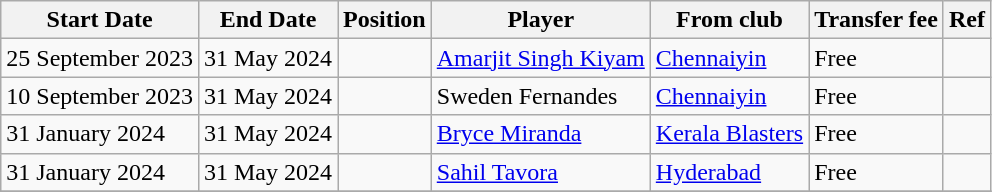<table class="wikitable plainrowheaders" style="text-align:center; text-align:left">
<tr>
<th scope="col">Start Date</th>
<th scope="col">End Date</th>
<th scope="col">Position</th>
<th scope="col">Player</th>
<th scope="col">From club</th>
<th scope="col">Transfer fee</th>
<th scope="col">Ref</th>
</tr>
<tr>
<td>25 September 2023</td>
<td>31 May 2024</td>
<td></td>
<td> <a href='#'>Amarjit Singh Kiyam</a></td>
<td> <a href='#'>Chennaiyin</a></td>
<td>Free</td>
<td></td>
</tr>
<tr>
<td>10 September 2023</td>
<td>31 May 2024</td>
<td></td>
<td> Sweden Fernandes</td>
<td> <a href='#'>Chennaiyin</a></td>
<td>Free</td>
<td></td>
</tr>
<tr>
<td>31 January 2024</td>
<td>31 May 2024</td>
<td></td>
<td> <a href='#'>Bryce Miranda</a></td>
<td> <a href='#'>Kerala Blasters</a></td>
<td>Free</td>
<td></td>
</tr>
<tr>
<td>31 January 2024</td>
<td>31 May 2024</td>
<td></td>
<td> <a href='#'>Sahil Tavora</a></td>
<td> <a href='#'>Hyderabad</a></td>
<td>Free</td>
<td></td>
</tr>
<tr>
</tr>
</table>
